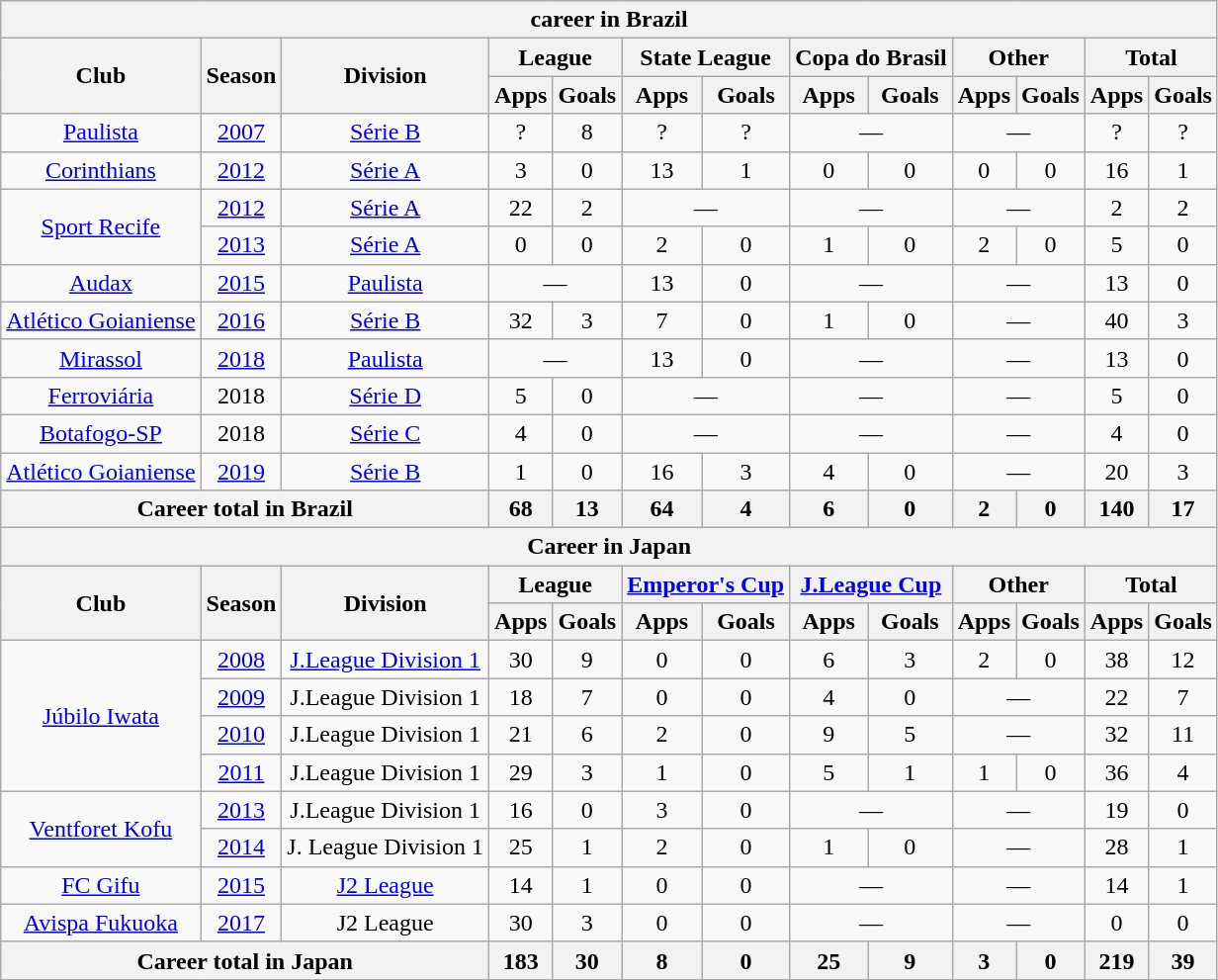<table class="wikitable" style="text-align:center;">
<tr>
<th colspan=13>career in Brazil</th>
</tr>
<tr>
<th rowspan="2">Club</th>
<th rowspan="2">Season</th>
<th rowspan="2">Division</th>
<th colspan="2">League</th>
<th colspan="2">State League</th>
<th colspan="2">Copa do Brasil</th>
<th colspan="2">Other</th>
<th colspan="2">Total</th>
</tr>
<tr>
<th>Apps</th>
<th>Goals</th>
<th>Apps</th>
<th>Goals</th>
<th>Apps</th>
<th>Goals</th>
<th>Apps</th>
<th>Goals</th>
<th>Apps</th>
<th>Goals</th>
</tr>
<tr>
<td><a href='#'>Paulista</a></td>
<td><a href='#'>2007</a></td>
<td><a href='#'>Série B</a></td>
<td>?</td>
<td>8</td>
<td>?</td>
<td>?</td>
<td colspan=2>—</td>
<td colspan=2>—</td>
<td>?</td>
<td>?</td>
</tr>
<tr>
<td><a href='#'>Corinthians</a></td>
<td><a href='#'>2012</a></td>
<td><a href='#'>Série A</a></td>
<td>3</td>
<td>0</td>
<td>13</td>
<td>1</td>
<td>0</td>
<td>0</td>
<td>0</td>
<td>0</td>
<td>16</td>
<td>1</td>
</tr>
<tr>
<td rowspan=2><a href='#'>Sport Recife</a></td>
<td><a href='#'>2012</a></td>
<td><a href='#'>Série A</a></td>
<td>22</td>
<td>2</td>
<td colspan=2>—</td>
<td colspan=2>—</td>
<td colspan=2>—</td>
<td>2</td>
<td>2</td>
</tr>
<tr>
<td><a href='#'>2013</a></td>
<td><a href='#'>Série A</a></td>
<td>0</td>
<td>0</td>
<td>2</td>
<td>0</td>
<td>1</td>
<td>0</td>
<td>2</td>
<td>0</td>
<td>5</td>
<td>0</td>
</tr>
<tr>
<td><a href='#'>Audax</a></td>
<td><a href='#'>2015</a></td>
<td><a href='#'>Paulista</a></td>
<td colspan=2>—</td>
<td>13</td>
<td>0</td>
<td colspan=2>—</td>
<td colspan=2>—</td>
<td>13</td>
<td>0</td>
</tr>
<tr>
<td><a href='#'>Atlético Goianiense</a></td>
<td><a href='#'>2016</a></td>
<td><a href='#'>Série B</a></td>
<td>32</td>
<td>3</td>
<td>7</td>
<td>0</td>
<td>1</td>
<td>0</td>
<td colspan=2>—</td>
<td>40</td>
<td>3</td>
</tr>
<tr>
<td><a href='#'>Mirassol</a></td>
<td><a href='#'>2018</a></td>
<td><a href='#'>Paulista</a></td>
<td colspan=2>—</td>
<td>13</td>
<td>0</td>
<td colspan=2>—</td>
<td colspan=2>—</td>
<td>13</td>
<td>0</td>
</tr>
<tr>
<td><a href='#'>Ferroviária</a></td>
<td>2018</td>
<td><a href='#'>Série D</a></td>
<td>5</td>
<td>0</td>
<td colspan=2>—</td>
<td colspan=2>—</td>
<td colspan=2>—</td>
<td>5</td>
<td>0</td>
</tr>
<tr>
<td><a href='#'>Botafogo-SP</a></td>
<td>2018</td>
<td><a href='#'>Série C</a></td>
<td>4</td>
<td>0</td>
<td colspan=2>—</td>
<td colspan=2>—</td>
<td colspan=2>—</td>
<td>4</td>
<td>0</td>
</tr>
<tr>
<td><a href='#'>Atlético Goianiense</a></td>
<td><a href='#'>2019</a></td>
<td><a href='#'>Série B</a></td>
<td>1</td>
<td>0</td>
<td>16</td>
<td>3</td>
<td>4</td>
<td>0</td>
<td colspan=2>—</td>
<td>20</td>
<td>3</td>
</tr>
<tr>
<th colspan="3">Career total in Brazil</th>
<th>68</th>
<th>13</th>
<th>64</th>
<th>4</th>
<th>6</th>
<th>0</th>
<th>2</th>
<th>0</th>
<th>140</th>
<th>17</th>
</tr>
<tr>
<th colspan=13>Career in Japan</th>
</tr>
<tr>
<th rowspan="2">Club</th>
<th rowspan="2">Season</th>
<th rowspan="2">Division</th>
<th colspan="2">League</th>
<th colspan="2"><a href='#'>Emperor's Cup</a></th>
<th colspan="2"><a href='#'>J.League Cup</a></th>
<th colspan="2">Other</th>
<th colspan="2">Total</th>
</tr>
<tr>
<th>Apps</th>
<th>Goals</th>
<th>Apps</th>
<th>Goals</th>
<th>Apps</th>
<th>Goals</th>
<th>Apps</th>
<th>Goals</th>
<th>Apps</th>
<th>Goals</th>
</tr>
<tr>
<td rowspan="4"><a href='#'>Júbilo Iwata</a></td>
<td><a href='#'>2008</a></td>
<td><a href='#'>J.League Division 1</a></td>
<td>30</td>
<td>9</td>
<td>0</td>
<td>0</td>
<td>6</td>
<td>3</td>
<td>2</td>
<td>0</td>
<td>38</td>
<td>12</td>
</tr>
<tr>
<td><a href='#'>2009</a></td>
<td>J.League Division 1</td>
<td>18</td>
<td>7</td>
<td>0</td>
<td>0</td>
<td>4</td>
<td>0</td>
<td colspan="2">—</td>
<td>22</td>
<td>7</td>
</tr>
<tr>
<td><a href='#'>2010</a></td>
<td>J.League Division 1</td>
<td>21</td>
<td>6</td>
<td>2</td>
<td>0</td>
<td>9</td>
<td>5</td>
<td colspan="2">—</td>
<td>32</td>
<td>11</td>
</tr>
<tr>
<td><a href='#'>2011</a></td>
<td>J.League Division 1</td>
<td>29</td>
<td>3</td>
<td>1</td>
<td>0</td>
<td>5</td>
<td>1</td>
<td>1</td>
<td>0</td>
<td>36</td>
<td>4</td>
</tr>
<tr>
<td rowspan="2"><a href='#'>Ventforet Kofu</a></td>
<td><a href='#'>2013</a></td>
<td>J.League Division 1</td>
<td>16</td>
<td>0</td>
<td>3</td>
<td>0</td>
<td colspan="2">—</td>
<td colspan="2">—</td>
<td>19</td>
<td>0</td>
</tr>
<tr>
<td><a href='#'>2014</a></td>
<td>J. League Division 1</td>
<td>25</td>
<td>1</td>
<td>2</td>
<td>0</td>
<td>1</td>
<td>0</td>
<td colspan="2">—</td>
<td>28</td>
<td>1</td>
</tr>
<tr>
<td><a href='#'>FC Gifu</a></td>
<td><a href='#'>2015</a></td>
<td><a href='#'>J2 League</a></td>
<td>14</td>
<td>1</td>
<td>0</td>
<td>0</td>
<td colspan="2">—</td>
<td colspan="2">—</td>
<td>14</td>
<td>1</td>
</tr>
<tr>
<td><a href='#'>Avispa Fukuoka</a></td>
<td><a href='#'>2017</a></td>
<td>J2 League</td>
<td>30</td>
<td>3</td>
<td>0</td>
<td>0</td>
<td colspan="2">—</td>
<td colspan="2">—</td>
<td>0</td>
<td>0</td>
</tr>
<tr>
<th colspan="3">Career total in Japan</th>
<th>183</th>
<th>30</th>
<th>8</th>
<th>0</th>
<th>25</th>
<th>9</th>
<th>3</th>
<th>0</th>
<th>219</th>
<th>39</th>
</tr>
</table>
